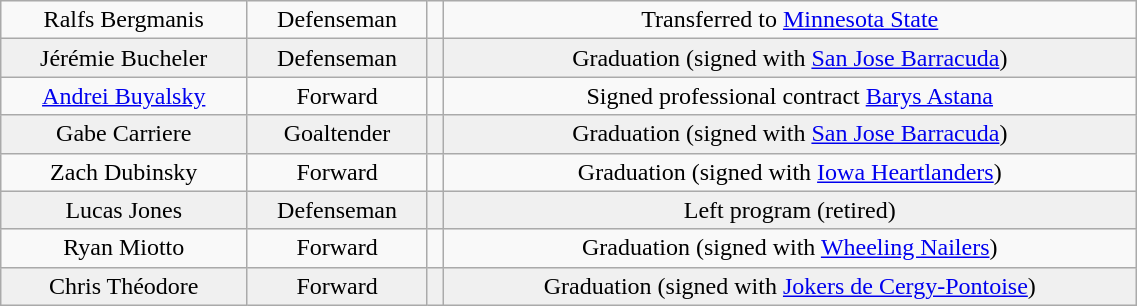<table class="wikitable" width="60%">
<tr align="center" bgcolor="">
<td>Ralfs Bergmanis</td>
<td>Defenseman</td>
<td></td>
<td>Transferred to <a href='#'>Minnesota State</a></td>
</tr>
<tr align="center" bgcolor="f0f0f0">
<td>Jérémie Bucheler</td>
<td>Defenseman</td>
<td></td>
<td>Graduation (signed with <a href='#'>San Jose Barracuda</a>)</td>
</tr>
<tr align="center" bgcolor="">
<td><a href='#'>Andrei Buyalsky</a></td>
<td>Forward</td>
<td></td>
<td>Signed professional contract <a href='#'>Barys Astana</a></td>
</tr>
<tr align="center" bgcolor="f0f0f0">
<td>Gabe Carriere</td>
<td>Goaltender</td>
<td></td>
<td>Graduation (signed with <a href='#'>San Jose Barracuda</a>)</td>
</tr>
<tr align="center" bgcolor="">
<td>Zach Dubinsky</td>
<td>Forward</td>
<td></td>
<td>Graduation (signed with <a href='#'>Iowa Heartlanders</a>)</td>
</tr>
<tr align="center" bgcolor="f0f0f0">
<td>Lucas Jones</td>
<td>Defenseman</td>
<td></td>
<td>Left program (retired)</td>
</tr>
<tr align="center" bgcolor="">
<td>Ryan Miotto</td>
<td>Forward</td>
<td></td>
<td>Graduation (signed with <a href='#'>Wheeling Nailers</a>)</td>
</tr>
<tr align="center" bgcolor="f0f0f0">
<td>Chris Théodore</td>
<td>Forward</td>
<td></td>
<td>Graduation (signed with <a href='#'>Jokers de Cergy-Pontoise</a>)</td>
</tr>
</table>
